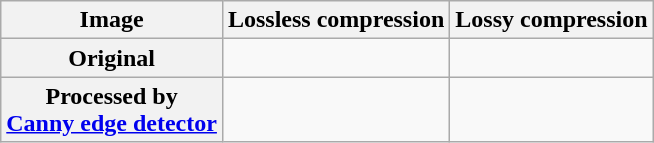<table class="wikitable" style="text-align:center">
<tr>
<th>Image</th>
<th>Lossless compression</th>
<th>Lossy compression</th>
</tr>
<tr>
<th>Original</th>
<td></td>
<td></td>
</tr>
<tr>
<th>Processed by<br><a href='#'>Canny edge detector</a></th>
<td></td>
<td></td>
</tr>
</table>
